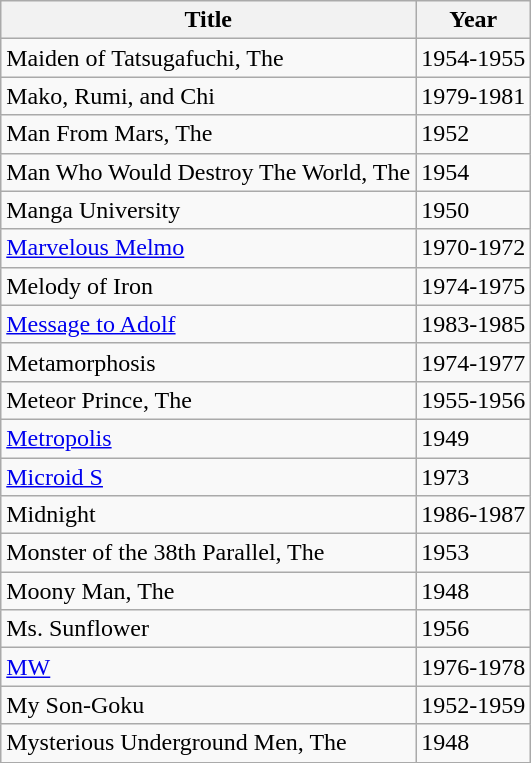<table class="wikitable">
<tr>
<th>Title</th>
<th>Year</th>
</tr>
<tr>
<td>Maiden of Tatsugafuchi, The</td>
<td>1954-1955</td>
</tr>
<tr>
<td>Mako, Rumi, and Chi</td>
<td>1979-1981</td>
</tr>
<tr>
<td>Man From Mars, The</td>
<td>1952</td>
</tr>
<tr>
<td>Man Who Would Destroy The World, The</td>
<td>1954</td>
</tr>
<tr>
<td>Manga University</td>
<td>1950</td>
</tr>
<tr>
<td><a href='#'>Marvelous Melmo</a></td>
<td>1970-1972</td>
</tr>
<tr>
<td>Melody of Iron</td>
<td>1974-1975</td>
</tr>
<tr>
<td><a href='#'>Message to Adolf</a></td>
<td>1983-1985</td>
</tr>
<tr>
<td>Metamorphosis</td>
<td>1974-1977</td>
</tr>
<tr>
<td>Meteor Prince, The</td>
<td>1955-1956</td>
</tr>
<tr>
<td><a href='#'>Metropolis</a></td>
<td>1949</td>
</tr>
<tr>
<td><a href='#'>Microid S</a></td>
<td>1973</td>
</tr>
<tr>
<td>Midnight</td>
<td>1986-1987</td>
</tr>
<tr>
<td>Monster of the 38th Parallel, The</td>
<td>1953</td>
</tr>
<tr>
<td>Moony Man, The</td>
<td>1948</td>
</tr>
<tr>
<td>Ms. Sunflower</td>
<td>1956</td>
</tr>
<tr>
<td><a href='#'>MW</a></td>
<td>1976-1978</td>
</tr>
<tr>
<td>My Son-Goku</td>
<td>1952-1959</td>
</tr>
<tr>
<td>Mysterious Underground Men, The</td>
<td>1948</td>
</tr>
</table>
